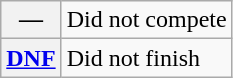<table class="wikitable">
<tr>
<th scope="row">—</th>
<td>Did not compete</td>
</tr>
<tr>
<th scope="row"><a href='#'>DNF</a></th>
<td>Did not finish</td>
</tr>
</table>
